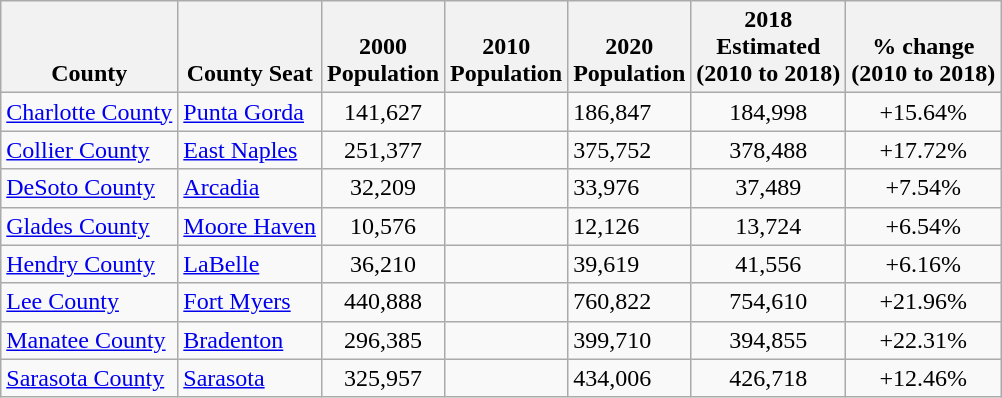<table class="wikitable sortable">
<tr style="vertical-align:bottom; text-align:center;">
<th>County</th>
<th>County Seat</th>
<th>2000<br>Population</th>
<th>2010<br>Population</th>
<th>2020<br>Population</th>
<th>2018<br>Estimated<br>(2010 to 2018)</th>
<th>% change<br>(2010 to 2018)</th>
</tr>
<tr>
<td><a href='#'>Charlotte County</a></td>
<td><a href='#'>Punta Gorda</a></td>
<td align=center>141,627</td>
<td></td>
<td>186,847</td>
<td style="text-align:center;">184,998</td>
<td style="text-align:center;"><span></span><span>+15.64%</span></td>
</tr>
<tr>
<td><a href='#'>Collier County</a></td>
<td><a href='#'>East Naples</a></td>
<td align=center>251,377</td>
<td></td>
<td>375,752</td>
<td style="text-align:center;">378,488</td>
<td style="text-align:center;"><span></span><span>+17.72%</span></td>
</tr>
<tr>
<td><a href='#'>DeSoto County</a></td>
<td><a href='#'>Arcadia</a></td>
<td align=center>32,209</td>
<td></td>
<td>33,976</td>
<td style="text-align:center;">37,489</td>
<td style="text-align:center;"><span></span><span>+7.54%</span></td>
</tr>
<tr>
<td><a href='#'>Glades County</a></td>
<td><a href='#'>Moore Haven</a></td>
<td align=center>10,576</td>
<td></td>
<td>12,126</td>
<td style="text-align:center;">13,724</td>
<td style="text-align:center;"><span></span><span>+6.54%</span></td>
</tr>
<tr>
<td><a href='#'>Hendry County</a></td>
<td><a href='#'>LaBelle</a></td>
<td align=center>36,210</td>
<td></td>
<td>39,619</td>
<td style="text-align:center;">41,556</td>
<td style="text-align:center;"><span></span><span>+6.16%</span></td>
</tr>
<tr>
<td><a href='#'>Lee County</a></td>
<td><a href='#'>Fort Myers</a></td>
<td align=center>440,888</td>
<td></td>
<td>760,822</td>
<td style="text-align:center;">754,610</td>
<td style="text-align:center;"><span></span><span>+21.96%</span></td>
</tr>
<tr>
<td><a href='#'>Manatee County</a></td>
<td><a href='#'>Bradenton</a></td>
<td align=center>296,385</td>
<td></td>
<td>399,710</td>
<td style="text-align:center;">394,855</td>
<td style="text-align:center;"><span></span><span>+22.31%</span></td>
</tr>
<tr>
<td><a href='#'>Sarasota County</a></td>
<td><a href='#'>Sarasota</a></td>
<td align=center>325,957</td>
<td></td>
<td>434,006</td>
<td style="text-align:center;">426,718</td>
<td style="text-align:center;"><span></span><span>+12.46%</span></td>
</tr>
</table>
